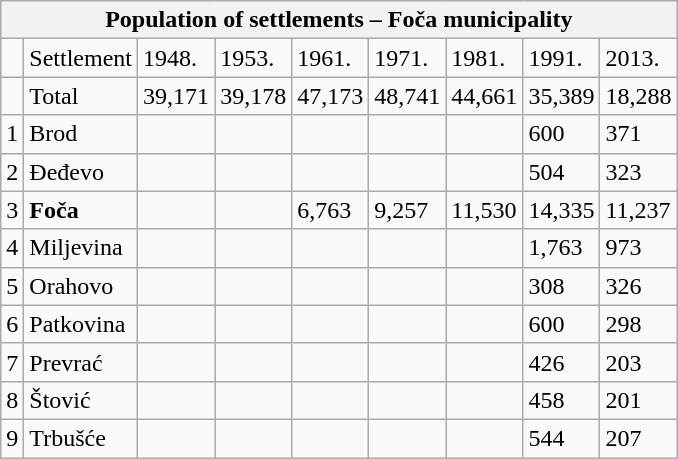<table class="wikitable">
<tr>
<th colspan="9">Population of settlements – Foča municipality</th>
</tr>
<tr>
<td></td>
<td>Settlement</td>
<td>1948.</td>
<td>1953.</td>
<td>1961.</td>
<td>1971.</td>
<td>1981.</td>
<td>1991.</td>
<td>2013.</td>
</tr>
<tr>
<td></td>
<td>Total</td>
<td>39,171</td>
<td>39,178</td>
<td>47,173</td>
<td>48,741</td>
<td>44,661</td>
<td>35,389</td>
<td>18,288</td>
</tr>
<tr>
<td>1</td>
<td>Brod</td>
<td></td>
<td></td>
<td></td>
<td></td>
<td></td>
<td>600</td>
<td>371</td>
</tr>
<tr>
<td>2</td>
<td>Đeđevo</td>
<td></td>
<td></td>
<td></td>
<td></td>
<td></td>
<td>504</td>
<td>323</td>
</tr>
<tr>
<td>3</td>
<td><strong>Foča</strong></td>
<td></td>
<td></td>
<td>6,763</td>
<td>9,257</td>
<td>11,530</td>
<td>14,335</td>
<td>11,237</td>
</tr>
<tr>
<td>4</td>
<td>Miljevina</td>
<td></td>
<td></td>
<td></td>
<td></td>
<td></td>
<td>1,763</td>
<td>973</td>
</tr>
<tr>
<td>5</td>
<td>Orahovo</td>
<td></td>
<td></td>
<td></td>
<td></td>
<td></td>
<td>308</td>
<td>326</td>
</tr>
<tr>
<td>6</td>
<td>Patkovina</td>
<td></td>
<td></td>
<td></td>
<td></td>
<td></td>
<td>600</td>
<td>298</td>
</tr>
<tr>
<td>7</td>
<td>Prevrać</td>
<td></td>
<td></td>
<td></td>
<td></td>
<td></td>
<td>426</td>
<td>203</td>
</tr>
<tr>
<td>8</td>
<td>Štović</td>
<td></td>
<td></td>
<td></td>
<td></td>
<td></td>
<td>458</td>
<td>201</td>
</tr>
<tr>
<td>9</td>
<td>Trbušće</td>
<td></td>
<td></td>
<td></td>
<td></td>
<td></td>
<td>544</td>
<td>207</td>
</tr>
</table>
